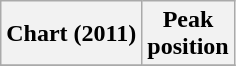<table class="wikitable sortable plainrowheaders" style="text-align:center">
<tr>
<th>Chart (2011)</th>
<th>Peak<br>position</th>
</tr>
<tr>
</tr>
</table>
